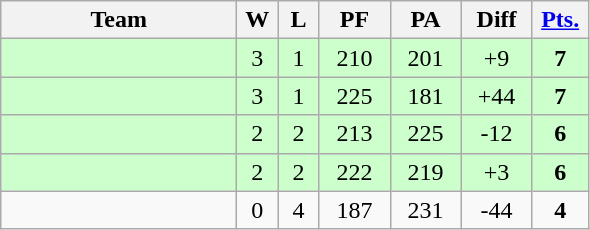<table class=wikitable>
<tr align=center>
<th width=150px>Team</th>
<th width=20px>W</th>
<th width=20px>L</th>
<th width=40px>PF</th>
<th width=40px>PA</th>
<th width=40px>Diff</th>
<th width=30px><a href='#'>Pts.</a></th>
</tr>
<tr align=center bgcolor="#ccffcc">
<td align=left></td>
<td>3</td>
<td>1</td>
<td>210</td>
<td>201</td>
<td>+9</td>
<td><strong>7</strong></td>
</tr>
<tr align=center bgcolor="#ccffcc">
<td align=left></td>
<td>3</td>
<td>1</td>
<td>225</td>
<td>181</td>
<td>+44</td>
<td><strong>7</strong></td>
</tr>
<tr align=center bgcolor="#ccffcc">
<td align=left></td>
<td>2</td>
<td>2</td>
<td>213</td>
<td>225</td>
<td>-12</td>
<td><strong>6</strong></td>
</tr>
<tr align=center bgcolor="#ccffcc">
<td align=left></td>
<td>2</td>
<td>2</td>
<td>222</td>
<td>219</td>
<td>+3</td>
<td><strong>6</strong></td>
</tr>
<tr align=center>
<td align=left></td>
<td>0</td>
<td>4</td>
<td>187</td>
<td>231</td>
<td>-44</td>
<td><strong>4</strong></td>
</tr>
</table>
